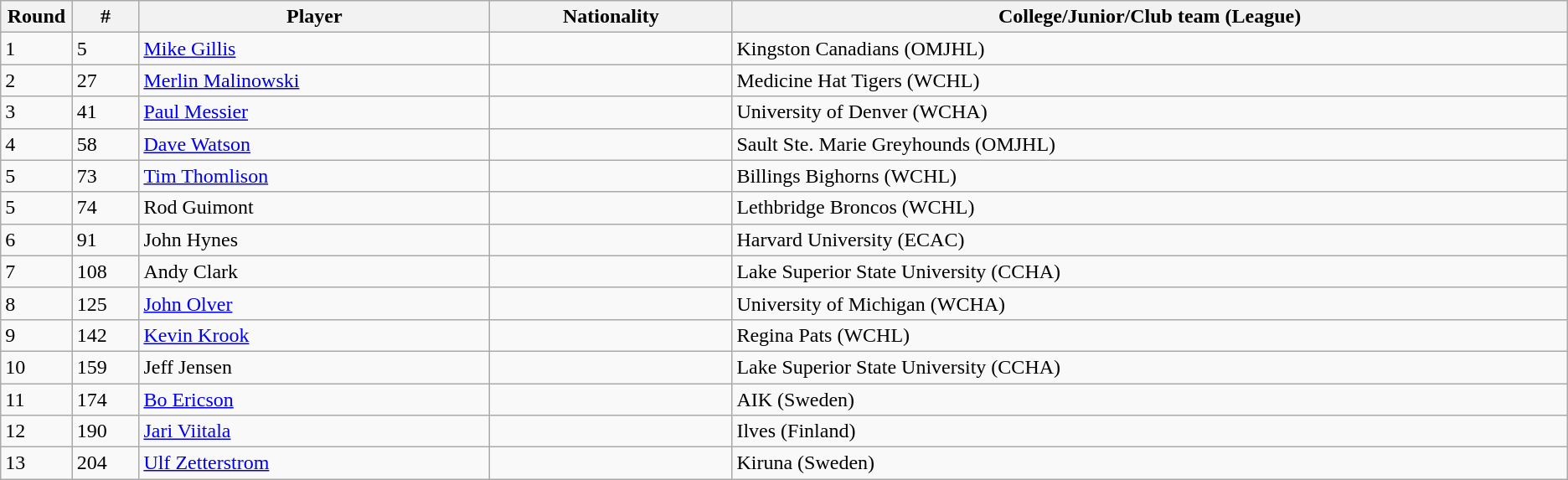<table class="wikitable">
<tr align="center">
<th bgcolor="#DDDDFF" width="4.0%">Round</th>
<th bgcolor="#DDDDFF" width="4.0%">#</th>
<th bgcolor="#DDDDFF" width="21.0%">Player</th>
<th bgcolor="#DDDDFF" width="14.5%">Nationality</th>
<th bgcolor="#DDDDFF" width="50.0%">College/Junior/Club team (League)</th>
</tr>
<tr>
<td>1</td>
<td>5</td>
<td><a href='#'>Mike Gillis</a></td>
<td></td>
<td>Kingston Canadians (OMJHL)</td>
</tr>
<tr>
<td>2</td>
<td>27</td>
<td><a href='#'>Merlin Malinowski</a></td>
<td></td>
<td>Medicine Hat Tigers (WCHL)</td>
</tr>
<tr>
<td>3</td>
<td>41</td>
<td><a href='#'>Paul Messier</a></td>
<td></td>
<td>University of Denver (WCHA)</td>
</tr>
<tr>
<td>4</td>
<td>58</td>
<td><a href='#'>Dave Watson</a></td>
<td></td>
<td>Sault Ste. Marie Greyhounds (OMJHL)</td>
</tr>
<tr>
<td>5</td>
<td>73</td>
<td><a href='#'>Tim Thomlison</a></td>
<td></td>
<td>Billings Bighorns (WCHL)</td>
</tr>
<tr>
<td>5</td>
<td>74</td>
<td>Rod Guimont</td>
<td></td>
<td>Lethbridge Broncos (WCHL)</td>
</tr>
<tr>
<td>6</td>
<td>91</td>
<td>John Hynes</td>
<td></td>
<td>Harvard University (ECAC)</td>
</tr>
<tr>
<td>7</td>
<td>108</td>
<td>Andy Clark</td>
<td></td>
<td>Lake Superior State University (CCHA)</td>
</tr>
<tr>
<td>8</td>
<td>125</td>
<td><a href='#'>John Olver</a></td>
<td></td>
<td>University of Michigan (WCHA)</td>
</tr>
<tr>
<td>9</td>
<td>142</td>
<td><a href='#'>Kevin Krook</a></td>
<td></td>
<td>Regina Pats (WCHL)</td>
</tr>
<tr>
<td>10</td>
<td>159</td>
<td>Jeff Jensen</td>
<td></td>
<td>Lake Superior State University (CCHA)</td>
</tr>
<tr>
<td>11</td>
<td>174</td>
<td><a href='#'>Bo Ericson</a></td>
<td></td>
<td>AIK (Sweden)</td>
</tr>
<tr>
<td>12</td>
<td>190</td>
<td><a href='#'>Jari Viitala</a></td>
<td></td>
<td>Ilves (Finland)</td>
</tr>
<tr>
<td>13</td>
<td>204</td>
<td><a href='#'>Ulf Zetterstrom</a></td>
<td></td>
<td>Kiruna (Sweden)</td>
</tr>
</table>
